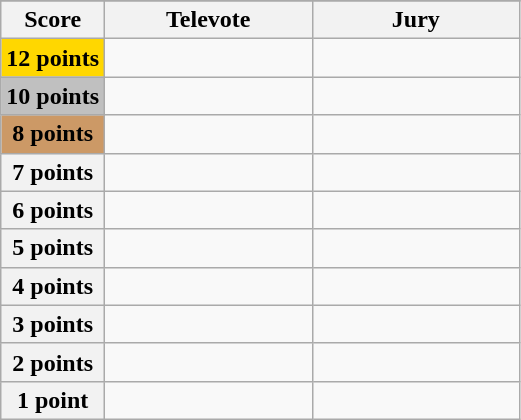<table class="wikitable">
<tr>
</tr>
<tr>
<th scope="col" width="20%">Score</th>
<th scope="col" width="40%">Televote</th>
<th scope="col" width="40%">Jury</th>
</tr>
<tr>
<th scope="row" style="background:gold">12 points</th>
<td></td>
<td></td>
</tr>
<tr>
<th scope="row" style="background:silver">10 points</th>
<td></td>
<td></td>
</tr>
<tr>
<th scope="row" style="background:#CC9966">8 points</th>
<td></td>
<td></td>
</tr>
<tr>
<th scope="row">7 points</th>
<td></td>
<td></td>
</tr>
<tr>
<th scope="row">6 points</th>
<td></td>
<td></td>
</tr>
<tr>
<th scope="row">5 points</th>
<td></td>
<td></td>
</tr>
<tr>
<th scope="row">4 points</th>
<td></td>
<td></td>
</tr>
<tr>
<th scope="row">3 points</th>
<td></td>
<td></td>
</tr>
<tr>
<th scope="row">2 points</th>
<td></td>
<td></td>
</tr>
<tr>
<th scope="row">1 point</th>
<td></td>
<td></td>
</tr>
</table>
